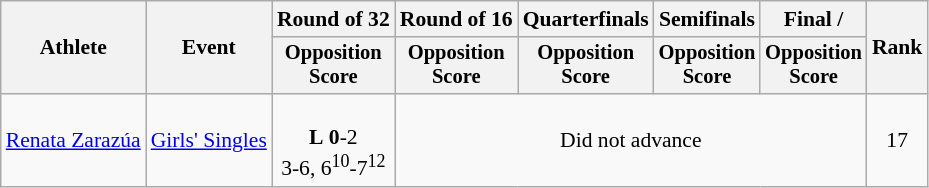<table class=wikitable style="font-size:90%">
<tr>
<th rowspan="2">Athlete</th>
<th rowspan="2">Event</th>
<th>Round of 32</th>
<th>Round of 16</th>
<th>Quarterfinals</th>
<th>Semifinals</th>
<th>Final / </th>
<th rowspan=2>Rank</th>
</tr>
<tr style="font-size:95%">
<th>Opposition<br>Score</th>
<th>Opposition<br>Score</th>
<th>Opposition<br>Score</th>
<th>Opposition<br>Score</th>
<th>Opposition<br>Score</th>
</tr>
<tr align=center>
<td align=left><a href='#'>Renata Zarazúa</a></td>
<td align=left><a href='#'>Girls' Singles</a></td>
<td><br><strong>L</strong> <strong>0</strong>-2 <br> 3-6, 6<sup>10</sup>-7<sup>12</sup></td>
<td colspan=4>Did not advance</td>
<td>17</td>
</tr>
</table>
